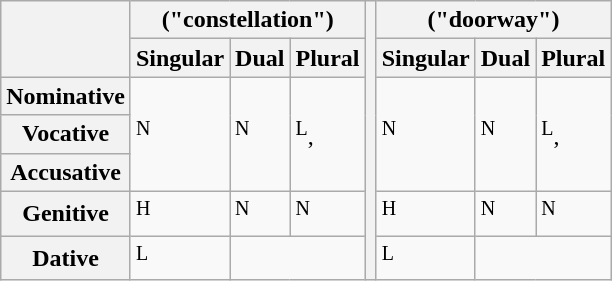<table class="wikitable">
<tr>
<th rowspan=2></th>
<th colspan=3> ("constellation")</th>
<th rowspan=7></th>
<th colspan=3> ("doorway")</th>
</tr>
<tr>
<th>Singular</th>
<th>Dual</th>
<th>Plural</th>
<th>Singular</th>
<th>Dual</th>
<th>Plural</th>
</tr>
<tr>
<th>Nominative</th>
<td rowspan="3"><sup>N</sup></td>
<td rowspan="3"><sup>N</sup></td>
<td rowspan="3"><sup>L</sup>, </td>
<td rowspan="3"><sup>N</sup></td>
<td rowspan="3"><sup>N</sup></td>
<td rowspan="3"><sup>L</sup>, </td>
</tr>
<tr>
<th>Vocative</th>
</tr>
<tr>
<th>Accusative</th>
</tr>
<tr>
<th>Genitive</th>
<td><sup>H</sup></td>
<td><sup>N</sup></td>
<td><sup>N</sup></td>
<td><sup>H</sup></td>
<td><sup>N</sup></td>
<td><sup>N</sup></td>
</tr>
<tr>
<th>Dative</th>
<td><sup>L</sup></td>
<td colspan="2"></td>
<td><sup>L</sup></td>
<td colspan="2"></td>
</tr>
</table>
